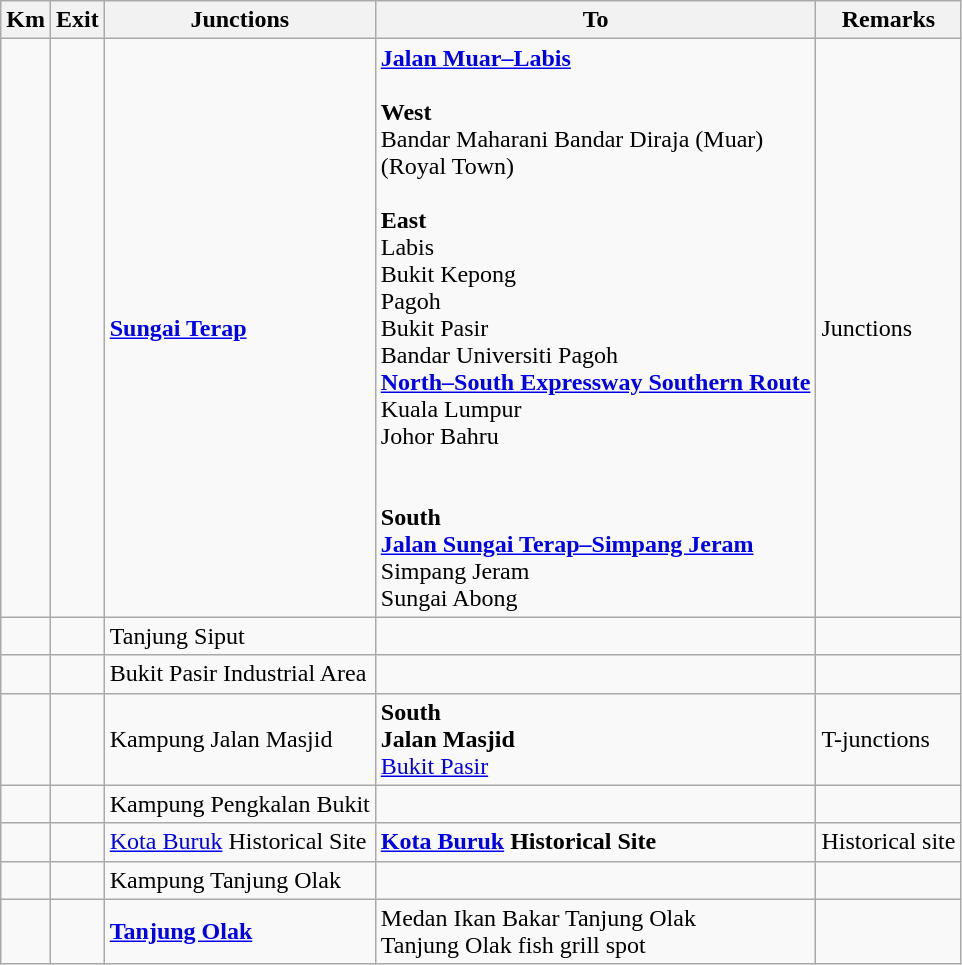<table class="wikitable">
<tr>
<th>Km</th>
<th>Exit</th>
<th>Junctions</th>
<th>To</th>
<th>Remarks</th>
</tr>
<tr>
<td></td>
<td></td>
<td><strong><a href='#'>Sungai Terap</a></strong></td>
<td> <strong><a href='#'>Jalan Muar–Labis</a></strong><br><br><strong>West</strong><br>Bandar Maharani Bandar Diraja (Muar)<br>(Royal Town)<br><br><strong>East</strong><br>Labis<br>Bukit Kepong<br>Pagoh<br>Bukit Pasir<br>Bandar Universiti Pagoh <br>  <strong><a href='#'>North–South Expressway Southern Route</a></strong><br>Kuala Lumpur<br>Johor Bahru<br><br><br><strong>South</strong><br> <strong><a href='#'>Jalan Sungai Terap–Simpang Jeram</a></strong><br>Simpang Jeram<br>Sungai Abong</td>
<td>Junctions</td>
</tr>
<tr>
<td></td>
<td></td>
<td>Tanjung Siput</td>
<td></td>
<td></td>
</tr>
<tr>
<td></td>
<td></td>
<td>Bukit Pasir Industrial Area</td>
<td></td>
<td></td>
</tr>
<tr>
<td></td>
<td></td>
<td>Kampung Jalan Masjid</td>
<td><strong>South</strong><br><strong>Jalan Masjid</strong><br><a href='#'>Bukit Pasir</a></td>
<td>T-junctions</td>
</tr>
<tr>
<td></td>
<td></td>
<td>Kampung Pengkalan Bukit</td>
<td></td>
<td></td>
</tr>
<tr>
<td></td>
<td></td>
<td><a href='#'>Kota Buruk</a> Historical Site</td>
<td><strong><a href='#'>Kota Buruk</a> Historical Site</strong><br> </td>
<td>Historical site</td>
</tr>
<tr>
<td></td>
<td></td>
<td>Kampung Tanjung Olak</td>
<td></td>
<td></td>
</tr>
<tr>
<td></td>
<td></td>
<td><strong><a href='#'>Tanjung Olak</a></strong></td>
<td>Medan Ikan Bakar Tanjung Olak<br>Tanjung Olak fish grill spot<br> </td>
<td></td>
</tr>
</table>
